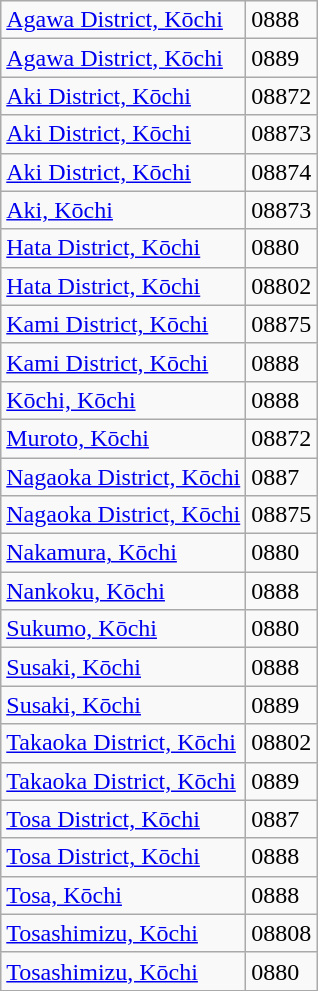<table class="wikitable">
<tr>
<td><a href='#'>Agawa District, Kōchi</a></td>
<td>0888</td>
</tr>
<tr>
<td><a href='#'>Agawa District, Kōchi</a></td>
<td>0889</td>
</tr>
<tr>
<td><a href='#'>Aki District, Kōchi</a></td>
<td>08872</td>
</tr>
<tr>
<td><a href='#'>Aki District, Kōchi</a></td>
<td>08873</td>
</tr>
<tr>
<td><a href='#'>Aki District, Kōchi</a></td>
<td>08874</td>
</tr>
<tr>
<td><a href='#'>Aki, Kōchi</a></td>
<td>08873</td>
</tr>
<tr>
<td><a href='#'>Hata District, Kōchi</a></td>
<td>0880</td>
</tr>
<tr>
<td><a href='#'>Hata District, Kōchi</a></td>
<td>08802</td>
</tr>
<tr>
<td><a href='#'>Kami District, Kōchi</a></td>
<td>08875</td>
</tr>
<tr>
<td><a href='#'>Kami District, Kōchi</a></td>
<td>0888</td>
</tr>
<tr>
<td><a href='#'>Kōchi, Kōchi</a></td>
<td>0888</td>
</tr>
<tr>
<td><a href='#'>Muroto, Kōchi</a></td>
<td>08872</td>
</tr>
<tr>
<td><a href='#'>Nagaoka District, Kōchi</a></td>
<td>0887</td>
</tr>
<tr>
<td><a href='#'>Nagaoka District, Kōchi</a></td>
<td>08875</td>
</tr>
<tr>
<td><a href='#'>Nakamura, Kōchi</a></td>
<td>0880</td>
</tr>
<tr>
<td><a href='#'>Nankoku, Kōchi</a></td>
<td>0888</td>
</tr>
<tr>
<td><a href='#'>Sukumo, Kōchi</a></td>
<td>0880</td>
</tr>
<tr>
<td><a href='#'>Susaki, Kōchi</a></td>
<td>0888</td>
</tr>
<tr>
<td><a href='#'>Susaki, Kōchi</a></td>
<td>0889</td>
</tr>
<tr>
<td><a href='#'>Takaoka District, Kōchi</a></td>
<td>08802</td>
</tr>
<tr>
<td><a href='#'>Takaoka District, Kōchi</a></td>
<td>0889</td>
</tr>
<tr>
<td><a href='#'>Tosa District, Kōchi</a></td>
<td>0887</td>
</tr>
<tr>
<td><a href='#'>Tosa District, Kōchi</a></td>
<td>0888</td>
</tr>
<tr>
<td><a href='#'>Tosa, Kōchi</a></td>
<td>0888</td>
</tr>
<tr>
<td><a href='#'>Tosashimizu, Kōchi</a></td>
<td>08808</td>
</tr>
<tr>
<td><a href='#'>Tosashimizu, Kōchi</a></td>
<td>0880</td>
</tr>
</table>
